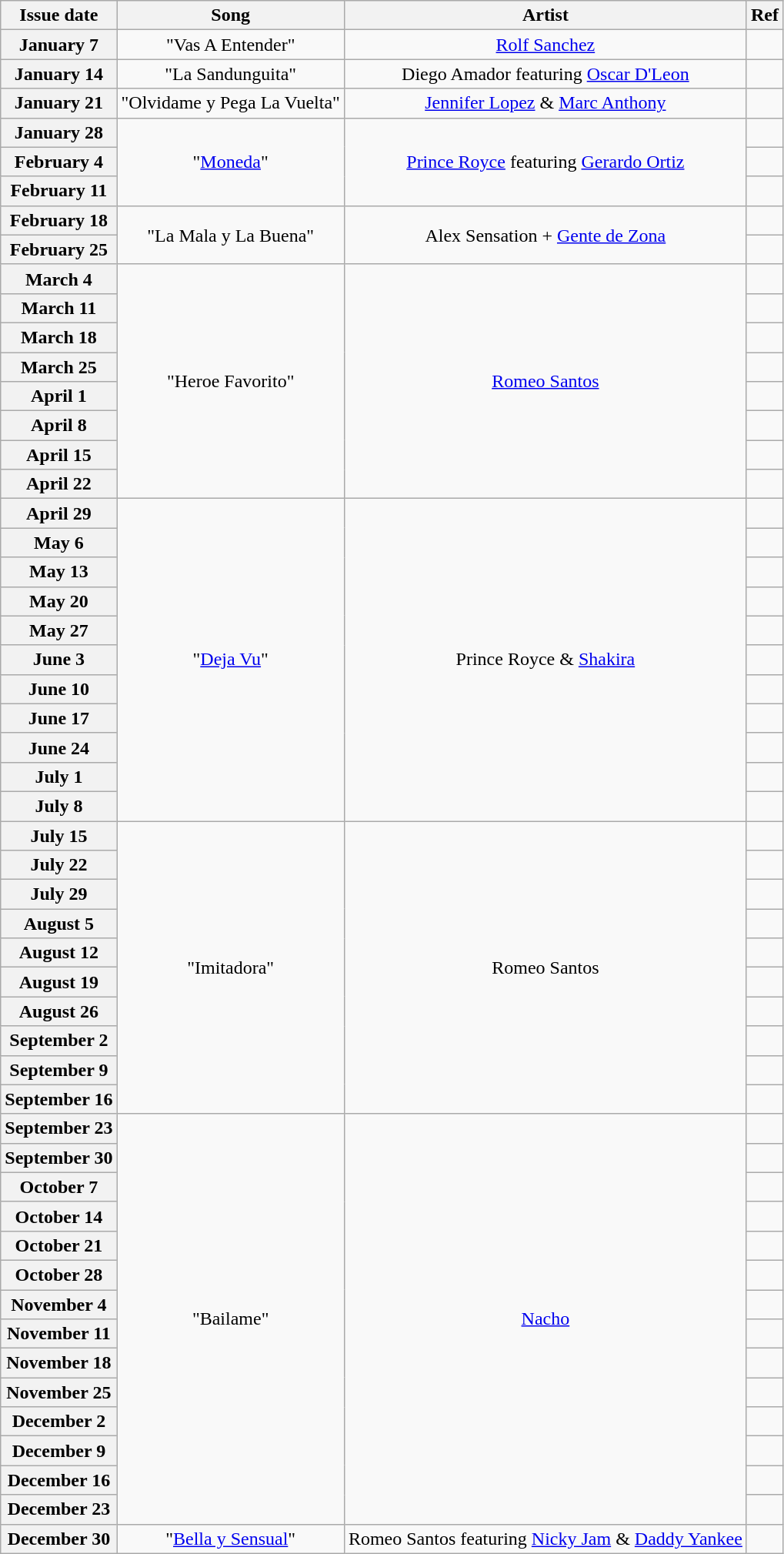<table class="wikitable plainrowheaders" style="text-align: center;">
<tr>
<th>Issue date</th>
<th>Song</th>
<th>Artist</th>
<th>Ref</th>
</tr>
<tr>
<th scope="row">January 7</th>
<td>"Vas A Entender"</td>
<td><a href='#'>Rolf Sanchez</a></td>
<td></td>
</tr>
<tr>
<th scope="row">January 14</th>
<td>"La Sandunguita"</td>
<td>Diego Amador featuring <a href='#'>Oscar D'Leon</a></td>
<td></td>
</tr>
<tr>
<th scope="row">January 21</th>
<td>"Olvidame y Pega La Vuelta"</td>
<td><a href='#'>Jennifer Lopez</a> & <a href='#'>Marc Anthony</a></td>
<td></td>
</tr>
<tr>
<th scope="row">January 28</th>
<td rowspan="3">"<a href='#'>Moneda</a>"</td>
<td rowspan="3"><a href='#'>Prince Royce</a> featuring <a href='#'>Gerardo Ortiz</a></td>
<td></td>
</tr>
<tr>
<th scope="row">February 4</th>
<td></td>
</tr>
<tr>
<th scope="row">February 11</th>
<td></td>
</tr>
<tr>
<th scope="row">February 18</th>
<td rowspan="2">"La Mala y La Buena"</td>
<td rowspan="2">Alex Sensation + <a href='#'>Gente de Zona</a></td>
<td></td>
</tr>
<tr>
<th scope="row">February 25</th>
<td></td>
</tr>
<tr>
<th scope="row">March 4</th>
<td rowspan="8">"Heroe Favorito"</td>
<td rowspan="8"><a href='#'>Romeo Santos</a></td>
<td></td>
</tr>
<tr>
<th scope="row">March 11</th>
<td></td>
</tr>
<tr>
<th scope="row">March 18</th>
<td></td>
</tr>
<tr>
<th scope="row">March 25</th>
<td></td>
</tr>
<tr>
<th scope="row">April 1</th>
<td></td>
</tr>
<tr>
<th scope="row">April 8</th>
<td></td>
</tr>
<tr>
<th scope="row">April 15</th>
<td></td>
</tr>
<tr>
<th scope="row">April 22</th>
<td></td>
</tr>
<tr>
<th scope="row">April 29</th>
<td rowspan="11">"<a href='#'>Deja Vu</a>"</td>
<td rowspan="11">Prince Royce & <a href='#'>Shakira</a></td>
<td></td>
</tr>
<tr>
<th scope="row">May 6</th>
<td></td>
</tr>
<tr>
<th scope="row">May 13</th>
<td></td>
</tr>
<tr>
<th scope="row">May 20</th>
<td></td>
</tr>
<tr>
<th scope="row">May 27</th>
<td></td>
</tr>
<tr>
<th scope="row">June 3</th>
<td></td>
</tr>
<tr>
<th scope="row">June 10</th>
<td></td>
</tr>
<tr>
<th scope="row">June 17</th>
<td></td>
</tr>
<tr>
<th scope="row">June 24</th>
<td></td>
</tr>
<tr>
<th scope="row">July 1</th>
<td></td>
</tr>
<tr>
<th scope="row">July 8</th>
<td></td>
</tr>
<tr>
<th scope="row">July 15</th>
<td rowspan="10">"Imitadora"</td>
<td rowspan="10">Romeo Santos</td>
<td></td>
</tr>
<tr>
<th scope="row">July 22</th>
<td></td>
</tr>
<tr>
<th scope="row">July 29</th>
<td></td>
</tr>
<tr>
<th scope="row">August 5</th>
<td></td>
</tr>
<tr>
<th scope="row">August 12</th>
<td></td>
</tr>
<tr>
<th scope="row">August 19</th>
<td></td>
</tr>
<tr>
<th scope="row">August 26</th>
<td></td>
</tr>
<tr>
<th scope="row">September 2</th>
<td></td>
</tr>
<tr>
<th scope="row">September 9</th>
<td></td>
</tr>
<tr>
<th scope="row">September 16</th>
<td></td>
</tr>
<tr>
<th scope="row">September 23</th>
<td rowspan="14">"Bailame"</td>
<td rowspan="14"><a href='#'>Nacho</a></td>
<td></td>
</tr>
<tr>
<th scope="row">September 30</th>
<td></td>
</tr>
<tr>
<th scope="row">October 7</th>
<td></td>
</tr>
<tr>
<th scope="row">October 14</th>
<td></td>
</tr>
<tr>
<th scope="row">October 21</th>
<td></td>
</tr>
<tr>
<th scope="row">October 28</th>
<td></td>
</tr>
<tr>
<th scope="row">November 4</th>
<td></td>
</tr>
<tr>
<th scope="row">November 11</th>
<td></td>
</tr>
<tr>
<th scope="row">November 18</th>
<td></td>
</tr>
<tr>
<th scope="row">November 25</th>
<td></td>
</tr>
<tr>
<th scope="row">December 2</th>
<td></td>
</tr>
<tr>
<th scope="row">December 9</th>
<td></td>
</tr>
<tr>
<th scope="row">December 16</th>
<td></td>
</tr>
<tr>
<th scope="row">December 23</th>
<td></td>
</tr>
<tr>
<th scope="row">December 30</th>
<td>"<a href='#'>Bella y Sensual</a>"</td>
<td>Romeo Santos featuring <a href='#'>Nicky Jam</a> & <a href='#'>Daddy Yankee</a></td>
<td></td>
</tr>
</table>
